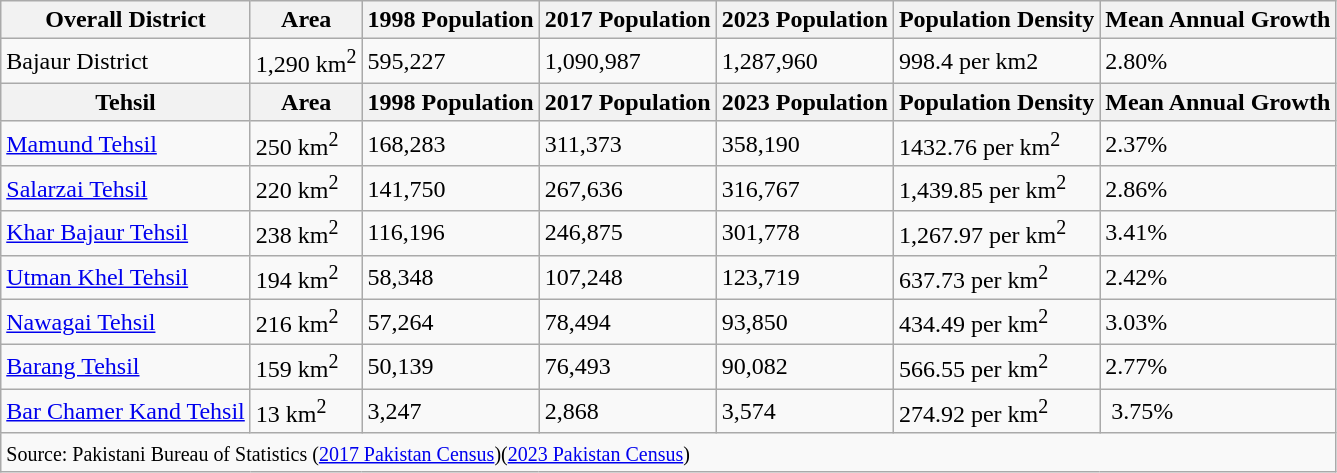<table class="wikitable">
<tr>
<th>Overall District</th>
<th>Area</th>
<th>1998 Population</th>
<th>2017 Population</th>
<th>2023 Population</th>
<th>Population Density</th>
<th>Mean Annual Growth</th>
</tr>
<tr>
<td>Bajaur District</td>
<td>1,290 km<sup>2</sup></td>
<td>595,227</td>
<td>1,090,987</td>
<td>1,287,960</td>
<td>998.4 per km2</td>
<td> 2.80%</td>
</tr>
<tr>
<th>Tehsil</th>
<th>Area</th>
<th>1998 Population</th>
<th>2017 Population</th>
<th>2023 Population</th>
<th>Population Density</th>
<th>Mean Annual Growth</th>
</tr>
<tr>
<td><a href='#'>Mamund Tehsil</a></td>
<td>250 km<sup>2</sup></td>
<td>168,283</td>
<td>311,373</td>
<td>358,190</td>
<td>1432.76 per km<sup>2</sup></td>
<td> 2.37%</td>
</tr>
<tr>
<td><a href='#'>Salarzai Tehsil</a></td>
<td>220 km<sup>2</sup></td>
<td>141,750</td>
<td>267,636</td>
<td>316,767</td>
<td>1,439.85  per km<sup>2</sup></td>
<td> 2.86%</td>
</tr>
<tr>
<td><a href='#'>Khar Bajaur Tehsil</a></td>
<td>238 km<sup>2</sup></td>
<td>116,196</td>
<td>246,875</td>
<td>301,778</td>
<td>1,267.97  per km<sup>2</sup></td>
<td> 3.41%</td>
</tr>
<tr>
<td><a href='#'>Utman Khel Tehsil</a></td>
<td>194 km<sup>2</sup></td>
<td>58,348</td>
<td>107,248</td>
<td>123,719</td>
<td>637.73 per km<sup>2</sup></td>
<td> 2.42%</td>
</tr>
<tr>
<td><a href='#'>Nawagai Tehsil</a></td>
<td>216 km<sup>2</sup></td>
<td>57,264</td>
<td>78,494</td>
<td>93,850</td>
<td>434.49 per km<sup>2</sup></td>
<td> 3.03%</td>
</tr>
<tr>
<td><a href='#'>Barang Tehsil</a></td>
<td>159 km<sup>2</sup></td>
<td>50,139</td>
<td>76,493</td>
<td>90,082</td>
<td>566.55 per km<sup>2</sup></td>
<td>2.77%</td>
</tr>
<tr>
<td><a href='#'>Bar Chamer Kand Tehsil</a></td>
<td>13 km<sup>2</sup></td>
<td>3,247</td>
<td>2,868</td>
<td>3,574</td>
<td>274.92 per km<sup>2</sup></td>
<td> 3.75%</td>
</tr>
<tr>
<td colspan="7"><small>Source: Pakistani Bureau of Statistics (<a href='#'>2017 Pakistan Census</a>)(<a href='#'>2023 Pakistan Census</a>)</small></td>
</tr>
</table>
